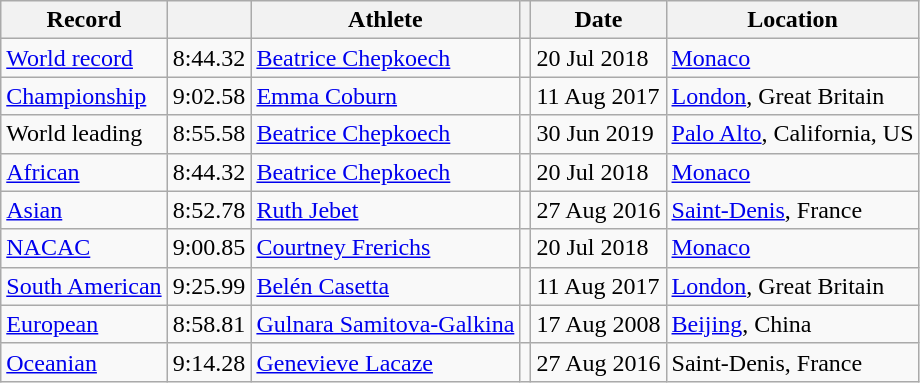<table class="wikitable">
<tr>
<th>Record</th>
<th></th>
<th>Athlete</th>
<th></th>
<th>Date</th>
<th>Location</th>
</tr>
<tr>
<td><a href='#'>World record</a></td>
<td>8:44.32</td>
<td><a href='#'>Beatrice Chepkoech</a></td>
<td></td>
<td>20 Jul 2018</td>
<td><a href='#'>Monaco</a></td>
</tr>
<tr>
<td><a href='#'>Championship</a></td>
<td>9:02.58</td>
<td><a href='#'>Emma Coburn</a></td>
<td></td>
<td>11 Aug 2017</td>
<td><a href='#'>London</a>, Great Britain</td>
</tr>
<tr>
<td>World leading</td>
<td>8:55.58</td>
<td><a href='#'>Beatrice Chepkoech</a></td>
<td></td>
<td>30 Jun 2019</td>
<td><a href='#'>Palo Alto</a>, California, US</td>
</tr>
<tr>
<td><a href='#'>African</a></td>
<td>8:44.32</td>
<td><a href='#'>Beatrice Chepkoech</a></td>
<td></td>
<td>20 Jul 2018</td>
<td><a href='#'>Monaco</a></td>
</tr>
<tr>
<td><a href='#'>Asian</a></td>
<td>8:52.78</td>
<td><a href='#'>Ruth Jebet</a></td>
<td></td>
<td>27 Aug 2016</td>
<td><a href='#'>Saint-Denis</a>, France</td>
</tr>
<tr>
<td><a href='#'>NACAC</a></td>
<td>9:00.85</td>
<td><a href='#'>Courtney Frerichs</a></td>
<td></td>
<td>20 Jul 2018</td>
<td><a href='#'>Monaco</a></td>
</tr>
<tr>
<td><a href='#'>South American</a></td>
<td>9:25.99</td>
<td><a href='#'>Belén Casetta</a></td>
<td></td>
<td>11 Aug 2017</td>
<td><a href='#'>London</a>, Great Britain</td>
</tr>
<tr>
<td><a href='#'>European</a></td>
<td>8:58.81</td>
<td><a href='#'>Gulnara Samitova-Galkina</a></td>
<td></td>
<td>17 Aug 2008</td>
<td><a href='#'>Beijing</a>, China</td>
</tr>
<tr>
<td><a href='#'>Oceanian</a></td>
<td>9:14.28</td>
<td><a href='#'>Genevieve Lacaze</a></td>
<td></td>
<td>27 Aug 2016</td>
<td>Saint-Denis, France</td>
</tr>
</table>
